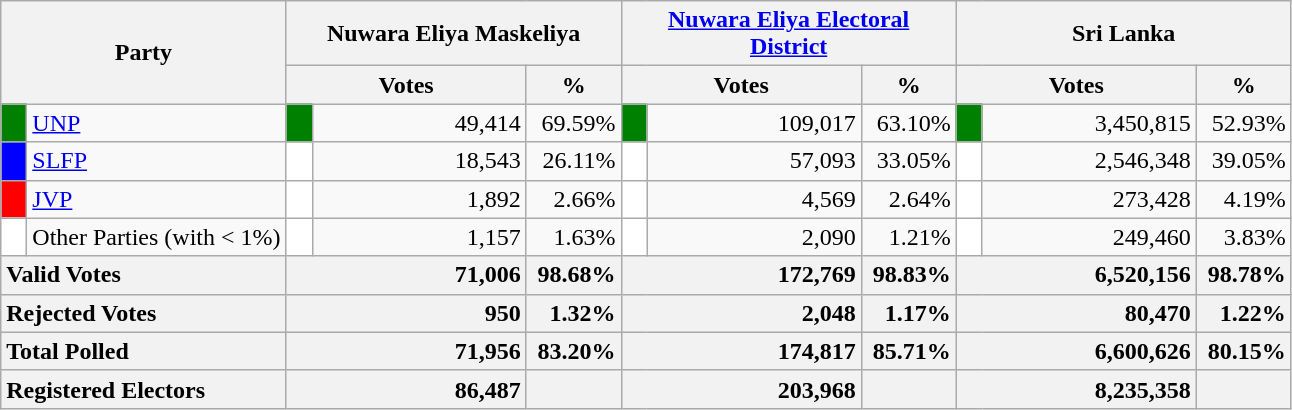<table class="wikitable">
<tr>
<th colspan="2" width="144px"rowspan="2">Party</th>
<th colspan="3" width="216px">Nuwara Eliya Maskeliya</th>
<th colspan="3" width="216px"><a href='#'>Nuwara Eliya Electoral District</a></th>
<th colspan="3" width="216px">Sri Lanka</th>
</tr>
<tr>
<th colspan="2" width="144px">Votes</th>
<th>%</th>
<th colspan="2" width="144px">Votes</th>
<th>%</th>
<th colspan="2" width="144px">Votes</th>
<th>%</th>
</tr>
<tr>
<td style="background-color:green;" width="10px"></td>
<td style="text-align:left;"><a href='#'>UNP</a></td>
<td style="background-color:green;" width="10px"></td>
<td style="text-align:right;">49,414</td>
<td style="text-align:right;">69.59%</td>
<td style="background-color:green;" width="10px"></td>
<td style="text-align:right;">109,017</td>
<td style="text-align:right;">63.10%</td>
<td style="background-color:green;" width="10px"></td>
<td style="text-align:right;">3,450,815</td>
<td style="text-align:right;">52.93%</td>
</tr>
<tr>
<td style="background-color:blue;" width="10px"></td>
<td style="text-align:left;"><a href='#'>SLFP</a></td>
<td style="background-color:white;" width="10px"></td>
<td style="text-align:right;">18,543</td>
<td style="text-align:right;">26.11%</td>
<td style="background-color:white;" width="10px"></td>
<td style="text-align:right;">57,093</td>
<td style="text-align:right;">33.05%</td>
<td style="background-color:white;" width="10px"></td>
<td style="text-align:right;">2,546,348</td>
<td style="text-align:right;">39.05%</td>
</tr>
<tr>
<td style="background-color:red;" width="10px"></td>
<td style="text-align:left;"><a href='#'>JVP</a></td>
<td style="background-color:white;" width="10px"></td>
<td style="text-align:right;">1,892</td>
<td style="text-align:right;">2.66%</td>
<td style="background-color:white;" width="10px"></td>
<td style="text-align:right;">4,569</td>
<td style="text-align:right;">2.64%</td>
<td style="background-color:white;" width="10px"></td>
<td style="text-align:right;">273,428</td>
<td style="text-align:right;">4.19%</td>
</tr>
<tr>
<td style="background-color:white;" width="10px"></td>
<td style="text-align:left;">Other Parties (with < 1%)</td>
<td style="background-color:white;" width="10px"></td>
<td style="text-align:right;">1,157</td>
<td style="text-align:right;">1.63%</td>
<td style="background-color:white;" width="10px"></td>
<td style="text-align:right;">2,090</td>
<td style="text-align:right;">1.21%</td>
<td style="background-color:white;" width="10px"></td>
<td style="text-align:right;">249,460</td>
<td style="text-align:right;">3.83%</td>
</tr>
<tr>
<th colspan="2" width="144px"style="text-align:left;">Valid Votes</th>
<th style="text-align:right;"colspan="2" width="144px">71,006</th>
<th style="text-align:right;">98.68%</th>
<th style="text-align:right;"colspan="2" width="144px">172,769</th>
<th style="text-align:right;">98.83%</th>
<th style="text-align:right;"colspan="2" width="144px">6,520,156</th>
<th style="text-align:right;">98.78%</th>
</tr>
<tr>
<th colspan="2" width="144px"style="text-align:left;">Rejected Votes</th>
<th style="text-align:right;"colspan="2" width="144px">950</th>
<th style="text-align:right;">1.32%</th>
<th style="text-align:right;"colspan="2" width="144px">2,048</th>
<th style="text-align:right;">1.17%</th>
<th style="text-align:right;"colspan="2" width="144px">80,470</th>
<th style="text-align:right;">1.22%</th>
</tr>
<tr>
<th colspan="2" width="144px"style="text-align:left;">Total Polled</th>
<th style="text-align:right;"colspan="2" width="144px">71,956</th>
<th style="text-align:right;">83.20%</th>
<th style="text-align:right;"colspan="2" width="144px">174,817</th>
<th style="text-align:right;">85.71%</th>
<th style="text-align:right;"colspan="2" width="144px">6,600,626</th>
<th style="text-align:right;">80.15%</th>
</tr>
<tr>
<th colspan="2" width="144px"style="text-align:left;">Registered Electors</th>
<th style="text-align:right;"colspan="2" width="144px">86,487</th>
<th></th>
<th style="text-align:right;"colspan="2" width="144px">203,968</th>
<th></th>
<th style="text-align:right;"colspan="2" width="144px">8,235,358</th>
<th></th>
</tr>
</table>
